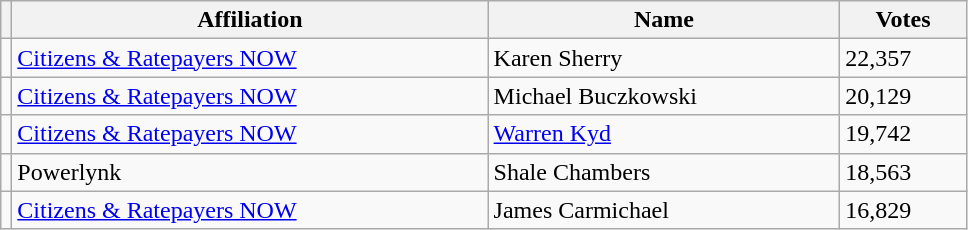<table class="wikitable" style="width:51%;">
<tr>
<th style="width:1%;"></th>
<th>Affiliation</th>
<th>Name</th>
<th>Votes</th>
</tr>
<tr>
<td bgcolor=></td>
<td><a href='#'>Citizens & Ratepayers NOW</a></td>
<td>Karen Sherry</td>
<td>22,357</td>
</tr>
<tr>
<td bgcolor=></td>
<td><a href='#'>Citizens & Ratepayers NOW</a></td>
<td>Michael Buczkowski</td>
<td>20,129</td>
</tr>
<tr>
<td bgcolor=></td>
<td><a href='#'>Citizens & Ratepayers NOW</a></td>
<td><a href='#'>Warren Kyd</a></td>
<td>19,742</td>
</tr>
<tr>
<td bgcolor=></td>
<td>Powerlynk</td>
<td>Shale Chambers</td>
<td>18,563</td>
</tr>
<tr>
<td bgcolor=></td>
<td><a href='#'>Citizens & Ratepayers NOW</a></td>
<td>James Carmichael</td>
<td>16,829</td>
</tr>
</table>
